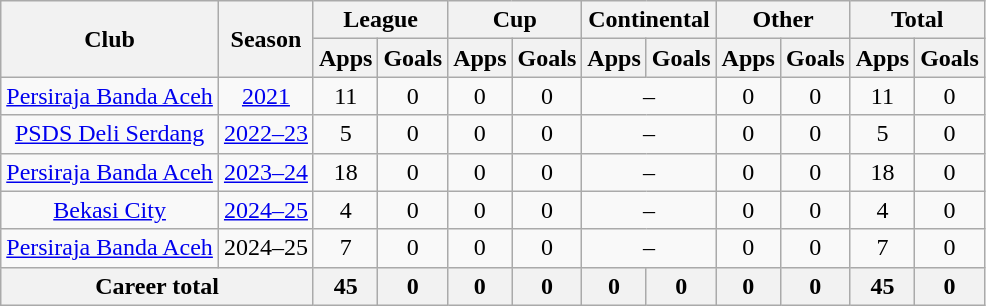<table class="wikitable" style="text-align:center">
<tr>
<th rowspan="2">Club</th>
<th rowspan="2">Season</th>
<th colspan="2">League</th>
<th colspan="2">Cup</th>
<th colspan="2">Continental</th>
<th colspan="2">Other</th>
<th colspan="2">Total</th>
</tr>
<tr>
<th>Apps</th>
<th>Goals</th>
<th>Apps</th>
<th>Goals</th>
<th>Apps</th>
<th>Goals</th>
<th>Apps</th>
<th>Goals</th>
<th>Apps</th>
<th>Goals</th>
</tr>
<tr>
<td><a href='#'>Persiraja Banda Aceh</a></td>
<td><a href='#'>2021</a></td>
<td>11</td>
<td>0</td>
<td>0</td>
<td>0</td>
<td colspan="2">–</td>
<td>0</td>
<td>0</td>
<td>11</td>
<td>0</td>
</tr>
<tr>
<td><a href='#'>PSDS Deli Serdang</a></td>
<td><a href='#'>2022–23</a></td>
<td>5</td>
<td>0</td>
<td>0</td>
<td>0</td>
<td colspan="2">–</td>
<td>0</td>
<td>0</td>
<td>5</td>
<td>0</td>
</tr>
<tr>
<td><a href='#'>Persiraja Banda Aceh</a></td>
<td><a href='#'>2023–24</a></td>
<td>18</td>
<td>0</td>
<td>0</td>
<td>0</td>
<td colspan="2">–</td>
<td>0</td>
<td>0</td>
<td>18</td>
<td>0</td>
</tr>
<tr>
<td><a href='#'>Bekasi City</a></td>
<td><a href='#'>2024–25</a></td>
<td>4</td>
<td>0</td>
<td>0</td>
<td>0</td>
<td colspan="2">–</td>
<td>0</td>
<td>0</td>
<td>4</td>
<td>0</td>
</tr>
<tr>
<td><a href='#'>Persiraja Banda Aceh</a></td>
<td>2024–25</td>
<td>7</td>
<td>0</td>
<td>0</td>
<td>0</td>
<td colspan="2">–</td>
<td>0</td>
<td>0</td>
<td>7</td>
<td>0</td>
</tr>
<tr>
<th colspan="2">Career total</th>
<th>45</th>
<th>0</th>
<th>0</th>
<th>0</th>
<th>0</th>
<th>0</th>
<th>0</th>
<th>0</th>
<th>45</th>
<th>0</th>
</tr>
</table>
